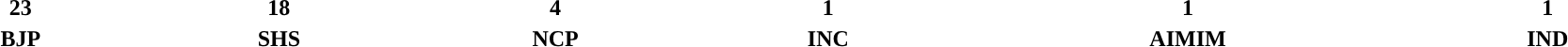<table style="width:100%; text-align:center;">
<tr>
<td style="background:"><strong>23</strong></td>
<td style="background:"><strong>18</strong></td>
<td style="background:"><strong>4</strong></td>
<td style="background:"><strong>1</strong></td>
<td style="background:"><strong>1</strong></td>
<td style="background:"><strong>1</strong></td>
</tr>
<tr>
<td><span><strong>BJP</strong></span></td>
<td><span><strong>SHS</strong></span></td>
<td><span><strong>NCP</strong></span></td>
<td><span><strong>INC</strong></span></td>
<td><span><strong>AIMIM</strong></span></td>
<td><span><strong>IND</strong></span></td>
</tr>
</table>
